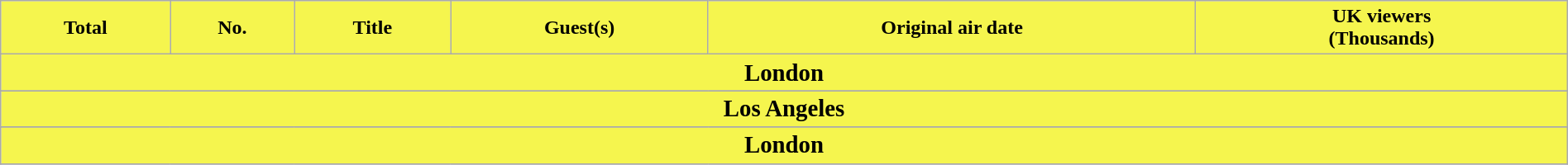<table class="wikitable plainrowheaders" style="width:100%;">
<tr>
<th scope="col" style="background:#F5F54E;">Total</th>
<th scope="col" style="background:#F5F54E;">No.</th>
<th scope="col" style="background:#F5F54E;">Title</th>
<th scope="col" style="background:#F5F54E;">Guest(s)</th>
<th scope="col" style="background:#F5F54E;">Original air date</th>
<th scope="col" style="background:#F5F54E;">UK viewers<br>(Thousands)</th>
</tr>
<tr>
<th style="background:#F5F54E; color:black;" colspan="10"><big>London</big></th>
</tr>
<tr>
</tr>
<tr>
<th style="background:#F5F54E; color:black;" colspan="10"><big>Los Angeles</big></th>
</tr>
<tr>
</tr>
<tr>
<th style="background:#F5F54E; color:black;" colspan="10"><big>London</big></th>
</tr>
<tr>
</tr>
</table>
